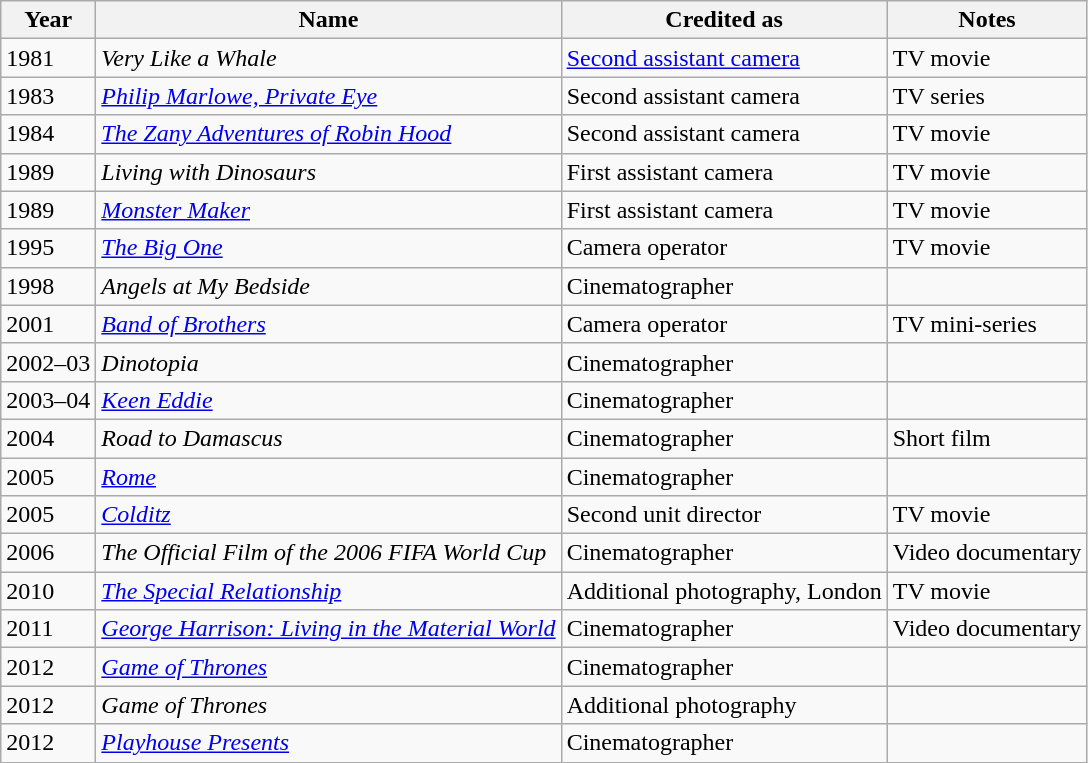<table class="wikitable sortable">
<tr>
<th>Year</th>
<th>Name</th>
<th>Credited as</th>
<th>Notes</th>
</tr>
<tr>
<td>1981</td>
<td><em>Very Like a Whale</em></td>
<td><a href='#'>Second assistant camera</a></td>
<td>TV movie</td>
</tr>
<tr>
<td>1983</td>
<td><em><a href='#'>Philip Marlowe, Private Eye</a></em></td>
<td>Second assistant camera</td>
<td>TV series</td>
</tr>
<tr>
<td>1984</td>
<td><em><a href='#'>The Zany Adventures of Robin Hood</a></em></td>
<td>Second assistant camera</td>
<td>TV movie</td>
</tr>
<tr>
<td>1989</td>
<td><em>Living with Dinosaurs</em></td>
<td>First assistant camera</td>
<td>TV movie</td>
</tr>
<tr>
<td>1989</td>
<td><em><a href='#'>Monster Maker</a></em></td>
<td>First assistant camera</td>
<td>TV movie</td>
</tr>
<tr>
<td>1995</td>
<td><em><a href='#'>The Big One</a></em></td>
<td>Camera operator</td>
<td>TV movie</td>
</tr>
<tr>
<td>1998</td>
<td><em>Angels at My Bedside</em></td>
<td>Cinematographer</td>
<td></td>
</tr>
<tr>
<td>2001</td>
<td><em><a href='#'>Band of Brothers</a></em></td>
<td>Camera operator</td>
<td>TV mini-series</td>
</tr>
<tr>
<td>2002–03</td>
<td><em>Dinotopia</em></td>
<td>Cinematographer</td>
<td></td>
</tr>
<tr>
<td>2003–04</td>
<td><em><a href='#'>Keen Eddie</a></em></td>
<td>Cinematographer</td>
<td></td>
</tr>
<tr>
<td>2004</td>
<td><em>Road to Damascus</em></td>
<td>Cinematographer</td>
<td>Short film</td>
</tr>
<tr>
<td>2005</td>
<td><em><a href='#'>Rome</a></em></td>
<td>Cinematographer</td>
<td></td>
</tr>
<tr>
<td>2005</td>
<td><em><a href='#'>Colditz</a></em></td>
<td>Second unit director</td>
<td>TV movie</td>
</tr>
<tr>
<td>2006</td>
<td><em>The Official Film of the 2006 FIFA World Cup</em></td>
<td>Cinematographer</td>
<td>Video documentary</td>
</tr>
<tr>
<td>2010</td>
<td><em><a href='#'>The Special Relationship</a></em></td>
<td>Additional photography, London</td>
<td>TV movie</td>
</tr>
<tr>
<td>2011</td>
<td><em><a href='#'>George Harrison: Living in the Material World</a></em></td>
<td>Cinematographer</td>
<td>Video documentary</td>
</tr>
<tr>
<td>2012</td>
<td><em><a href='#'>Game of Thrones</a></em></td>
<td>Cinematographer</td>
<td></td>
</tr>
<tr>
<td>2012</td>
<td><em>Game of Thrones</em></td>
<td>Additional photography</td>
<td></td>
</tr>
<tr>
<td>2012</td>
<td><em><a href='#'>Playhouse Presents</a></em></td>
<td>Cinematographer</td>
<td></td>
</tr>
</table>
